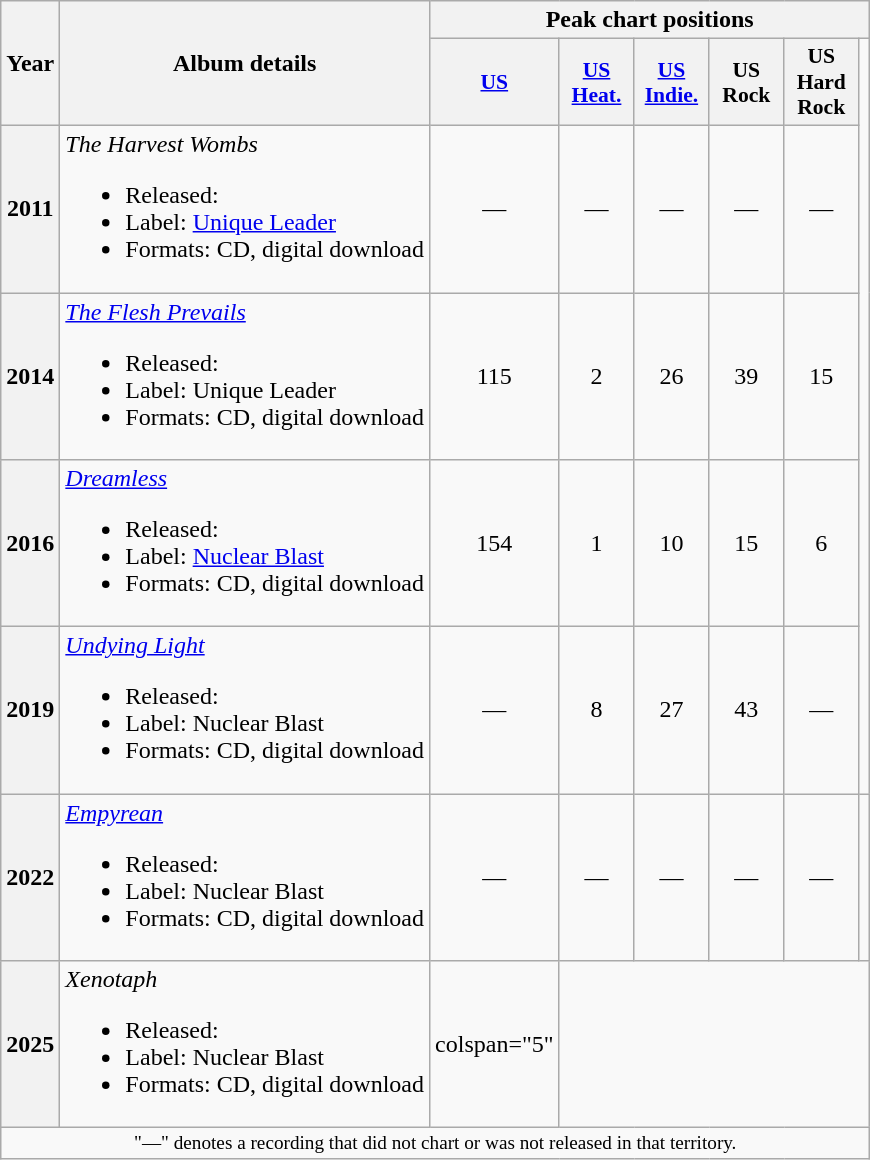<table class="wikitable plainrowheaders"  style="text-align:center;">
<tr>
<th rowspan="2">Year</th>
<th rowspan="2">Album details</th>
<th colspan="10">Peak chart positions</th>
</tr>
<tr>
<th scope="col" style="width:3em;font-size:90%;"><a href='#'>US</a></th>
<th scope="col" style="width:3em;font-size:90%;"><a href='#'>US<br>Heat.</a></th>
<th scope="col" style="width:3em;font-size:90%;"><a href='#'>US<br>Indie.</a></th>
<th scope="col" style="width:3em;font-size:90%;">US<br>Rock</th>
<th scope="col" style="width:3em;font-size:90%;">US<br>Hard Rock<br></th>
</tr>
<tr>
<th scope="row">2011</th>
<td align=left><em>The Harvest Wombs</em><br><ul><li>Released: </li><li>Label: <a href='#'>Unique Leader</a></li><li>Formats: CD, digital download</li></ul></td>
<td>—</td>
<td>—</td>
<td>—</td>
<td>—</td>
<td>—</td>
</tr>
<tr>
<th scope="row">2014</th>
<td align=left><em><a href='#'>The Flesh Prevails</a></em><br><ul><li>Released: </li><li>Label: Unique Leader</li><li>Formats: CD, digital download</li></ul></td>
<td>115</td>
<td>2</td>
<td>26</td>
<td>39</td>
<td>15</td>
</tr>
<tr>
<th scope="row">2016</th>
<td align=left><em><a href='#'>Dreamless</a></em><br><ul><li>Released: </li><li>Label: <a href='#'>Nuclear Blast</a></li><li>Formats: CD, digital download</li></ul></td>
<td>154</td>
<td>1</td>
<td>10</td>
<td>15</td>
<td>6</td>
</tr>
<tr>
<th scope="row">2019</th>
<td align=left><em><a href='#'>Undying Light</a></em><br><ul><li>Released: </li><li>Label: Nuclear Blast</li><li>Formats: CD, digital download</li></ul></td>
<td>—</td>
<td>8</td>
<td>27</td>
<td>43</td>
<td>—</td>
</tr>
<tr>
<th scope="row">2022</th>
<td align=left><em><a href='#'>Empyrean</a></em><br><ul><li>Released: </li><li>Label: Nuclear Blast</li><li>Formats: CD, digital download</li></ul></td>
<td>—</td>
<td>—</td>
<td>—</td>
<td>—</td>
<td>—</td>
<td></td>
</tr>
<tr>
<th scope="row">2025</th>
<td align=left><em>Xenotaph</em><br><ul><li>Released: </li><li>Label: Nuclear Blast</li><li>Formats: CD, digital download</li></ul></td>
<td>colspan="5" </td>
</tr>
<tr>
<td colspan="10" style="font-size:80%">"—" denotes a recording that did not chart or was not released in that territory.</td>
</tr>
</table>
